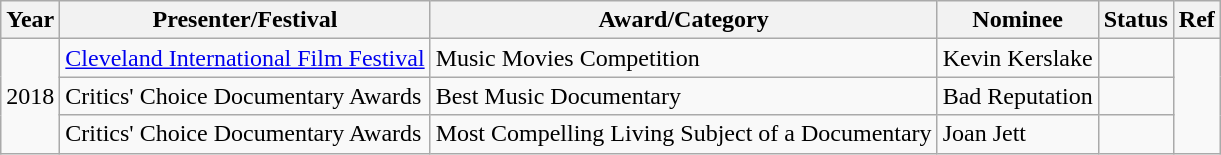<table class="wikitable">
<tr>
<th>Year</th>
<th>Presenter/Festival</th>
<th>Award/Category</th>
<th>Nominee</th>
<th>Status</th>
<th>Ref</th>
</tr>
<tr>
<td rowspan="3">2018</td>
<td><a href='#'>Cleveland International Film Festival</a></td>
<td>Music Movies Competition</td>
<td>Kevin Kerslake</td>
<td></td>
<td rowspan="3"></td>
</tr>
<tr>
<td>Critics' Choice Documentary Awards</td>
<td>Best Music Documentary</td>
<td>Bad Reputation</td>
<td></td>
</tr>
<tr>
<td>Critics' Choice Documentary Awards</td>
<td>Most Compelling Living Subject of a Documentary</td>
<td>Joan Jett</td>
<td></td>
</tr>
</table>
